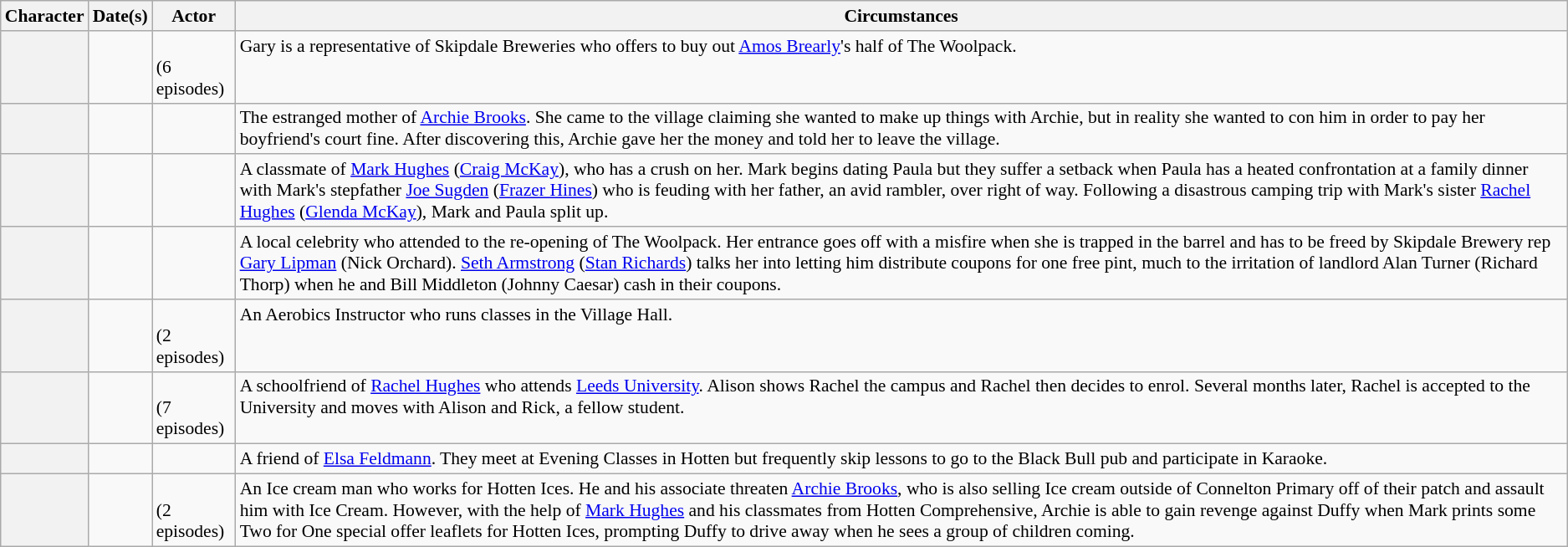<table class="wikitable plainrowheaders" style="font-size:90%">
<tr>
<th scope="col">Character</th>
<th scope="col">Date(s)</th>
<th scope="col">Actor</th>
<th scope="col">Circumstances</th>
</tr>
<tr valign="top">
<th scope="row"></th>
<td></td>
<td><br>(6 episodes)</td>
<td>Gary is a representative of Skipdale Breweries who offers to buy out <a href='#'>Amos Brearly</a>'s half of The Woolpack.</td>
</tr>
<tr valign="top">
<th scope="row"></th>
<td></td>
<td></td>
<td>The estranged mother of <a href='#'>Archie Brooks</a>. She came to the village claiming she wanted to make up things with Archie, but in reality she wanted to con him in order to pay her boyfriend's court fine. After discovering this, Archie gave her the money and told her to leave the village.</td>
</tr>
<tr valign="top">
<th scope="row"></th>
<td></td>
<td></td>
<td>A classmate of <a href='#'>Mark Hughes</a> (<a href='#'>Craig McKay</a>), who has a crush on her. Mark begins dating Paula but they suffer a setback when Paula has a heated confrontation at a family dinner with Mark's stepfather <a href='#'>Joe Sugden</a> (<a href='#'>Frazer Hines</a>) who is feuding with her father, an avid rambler, over right of way. Following a disastrous camping trip with Mark's sister <a href='#'>Rachel Hughes</a> (<a href='#'>Glenda McKay</a>), Mark and Paula split up.</td>
</tr>
<tr valign="top">
<th scope="row"></th>
<td></td>
<td></td>
<td>A local celebrity who attended to the re-opening of The Woolpack. Her entrance goes off with a misfire when she is trapped in the barrel and has to be freed by Skipdale Brewery rep <a href='#'>Gary Lipman</a> (Nick Orchard). <a href='#'>Seth Armstrong</a> (<a href='#'>Stan Richards</a>) talks her into letting him distribute coupons for one free pint, much to the irritation of landlord Alan Turner (Richard Thorp) when he and Bill Middleton (Johnny Caesar) cash in their coupons.</td>
</tr>
<tr valign="top">
<th scope="row"></th>
<td></td>
<td><br>(2 episodes)</td>
<td>An Aerobics Instructor who runs classes in the Village Hall.</td>
</tr>
<tr valign="top">
<th scope="row"></th>
<td></td>
<td><br>(7 episodes)</td>
<td>A schoolfriend of <a href='#'>Rachel Hughes</a> who attends <a href='#'>Leeds University</a>. Alison shows Rachel the campus and Rachel then decides to enrol. Several months later, Rachel is accepted to the University and moves with Alison and Rick, a fellow student.</td>
</tr>
<tr valign="top">
<th scope="row"></th>
<td></td>
<td></td>
<td>A friend of <a href='#'>Elsa Feldmann</a>. They meet at Evening Classes in Hotten but frequently skip lessons to go to the Black Bull pub and participate in Karaoke.</td>
</tr>
<tr valign="top">
<th scope="row"></th>
<td></td>
<td><br>(2 episodes)</td>
<td>An Ice cream man who works for Hotten Ices. He and his associate threaten <a href='#'>Archie Brooks</a>, who is also selling Ice cream outside of Connelton Primary off of their patch and assault him with Ice Cream. However, with the help of <a href='#'>Mark Hughes</a> and his classmates from Hotten Comprehensive, Archie is able to gain revenge against Duffy when Mark prints some Two for One special offer leaflets for Hotten Ices, prompting Duffy to drive away when he sees a group of children coming.</td>
</tr>
</table>
